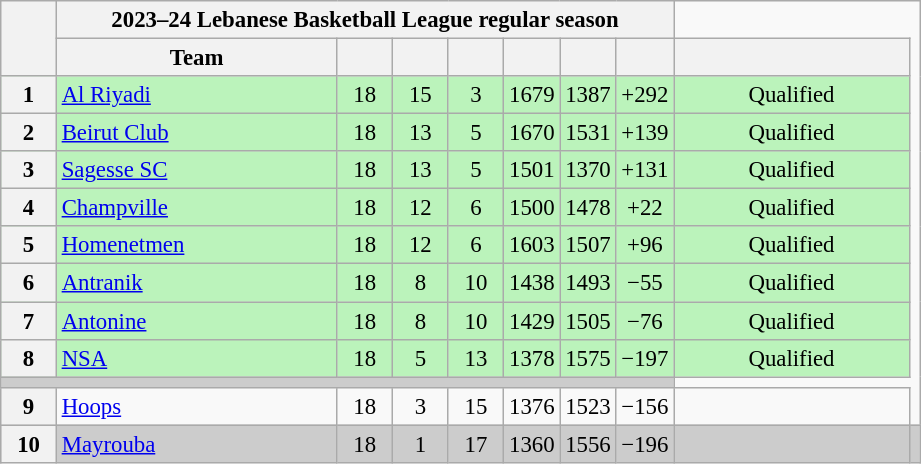<table class="wikitable" style="font-size:95%; text-align:center">
<tr>
<th rowspan="2" width="30px"></th>
<th colspan="7" style="text-align:center">2023–24 Lebanese Basketball League regular season</th>
</tr>
<tr>
<th width="180px">Team</th>
<th width="30px"></th>
<th width="30px"></th>
<th width="30px"></th>
<th width="30px"></th>
<th width="30px"></th>
<th width="30px"></th>
<th width="150px"></th>
</tr>
<tr style="background-color:#BBF3BB;">
<th>1</th>
<td style="text-align:left;"><a href='#'>Al Riyadi</a></td>
<td>18</td>
<td>15</td>
<td>3</td>
<td>1679</td>
<td>1387</td>
<td>+292</td>
<td>Qualified</td>
</tr>
<tr style="background-color:#BBF3BB;">
<th>2</th>
<td style="text-align:left;"><a href='#'>Beirut Club</a></td>
<td>18</td>
<td>13</td>
<td>5</td>
<td>1670</td>
<td>1531</td>
<td>+139</td>
<td>Qualified</td>
</tr>
<tr style="background-color:#BBF3BB;">
<th>3</th>
<td style="text-align:left;"><a href='#'>Sagesse SC</a></td>
<td>18</td>
<td>13</td>
<td>5</td>
<td>1501</td>
<td>1370</td>
<td>+131</td>
<td>Qualified</td>
</tr>
<tr style="background-color:#BBF3BB;">
<th>4</th>
<td style="text-align:left;"><a href='#'>Champville</a></td>
<td>18</td>
<td>12</td>
<td>6</td>
<td>1500</td>
<td>1478</td>
<td>+22</td>
<td>Qualified</td>
</tr>
<tr bgcolor="#BBF3BB">
<th>5</th>
<td style="text-align:left;"><a href='#'>Homenetmen</a></td>
<td>18</td>
<td>12</td>
<td>6</td>
<td>1603</td>
<td>1507</td>
<td>+96</td>
<td>Qualified</td>
</tr>
<tr bgcolor="#BBF3BB">
<th>6</th>
<td style="text-align:left;"><a href='#'>Antranik</a></td>
<td>18</td>
<td>8</td>
<td>10</td>
<td>1438</td>
<td>1493</td>
<td>−55</td>
<td>Qualified</td>
</tr>
<tr bgcolor="#BBF3BB">
<th>7</th>
<td style="text-align:left;"><a href='#'>Antonine</a></td>
<td>18</td>
<td>8</td>
<td>10</td>
<td>1429</td>
<td>1505</td>
<td>−76</td>
<td>Qualified</td>
</tr>
<tr bgcolor="#BBF3BB">
<th>8</th>
<td style="text-align:left;"><a href='#'>NSA</a></td>
<td>18</td>
<td>5</td>
<td>13</td>
<td>1378</td>
<td>1575</td>
<td>−197</td>
<td>Qualified</td>
</tr>
<tr style="background-color:#CCCCCC">
<td colspan="8"></td>
</tr>
<tr>
<th>9</th>
<td style="text-align:left;"><a href='#'>Hoops</a></td>
<td>18</td>
<td>3</td>
<td>15</td>
<td>1376</td>
<td>1523</td>
<td>−156</td>
<td></td>
</tr>
<tr bgcolor="#CCCCCC">
<th>10</th>
<td style="text-align:left;"><a href='#'>Mayrouba</a></td>
<td>18</td>
<td>1</td>
<td>17</td>
<td>1360</td>
<td>1556</td>
<td>−196</td>
<td></td>
<td></td>
</tr>
</table>
